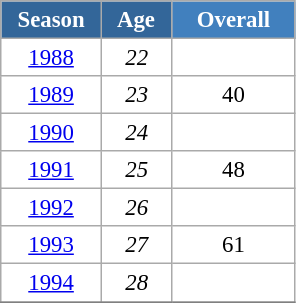<table class="wikitable" style="font-size:95%; text-align:center; border:grey solid 1px; border-collapse:collapse; background:#ffffff;">
<tr>
<th style="background-color:#369; color:white; width:60px;"> Season </th>
<th style="background-color:#369; color:white; width:40px;"> Age </th>
<th style="background-color:#4180be; color:white; width:75px;">Overall</th>
</tr>
<tr>
<td><a href='#'>1988</a></td>
<td><em>22</em></td>
<td></td>
</tr>
<tr>
<td><a href='#'>1989</a></td>
<td><em>23</em></td>
<td>40</td>
</tr>
<tr>
<td><a href='#'>1990</a></td>
<td><em>24</em></td>
<td></td>
</tr>
<tr>
<td><a href='#'>1991</a></td>
<td><em>25</em></td>
<td>48</td>
</tr>
<tr>
<td><a href='#'>1992</a></td>
<td><em>26</em></td>
<td></td>
</tr>
<tr>
<td><a href='#'>1993</a></td>
<td><em>27</em></td>
<td>61</td>
</tr>
<tr>
<td><a href='#'>1994</a></td>
<td><em>28</em></td>
<td></td>
</tr>
<tr>
</tr>
</table>
